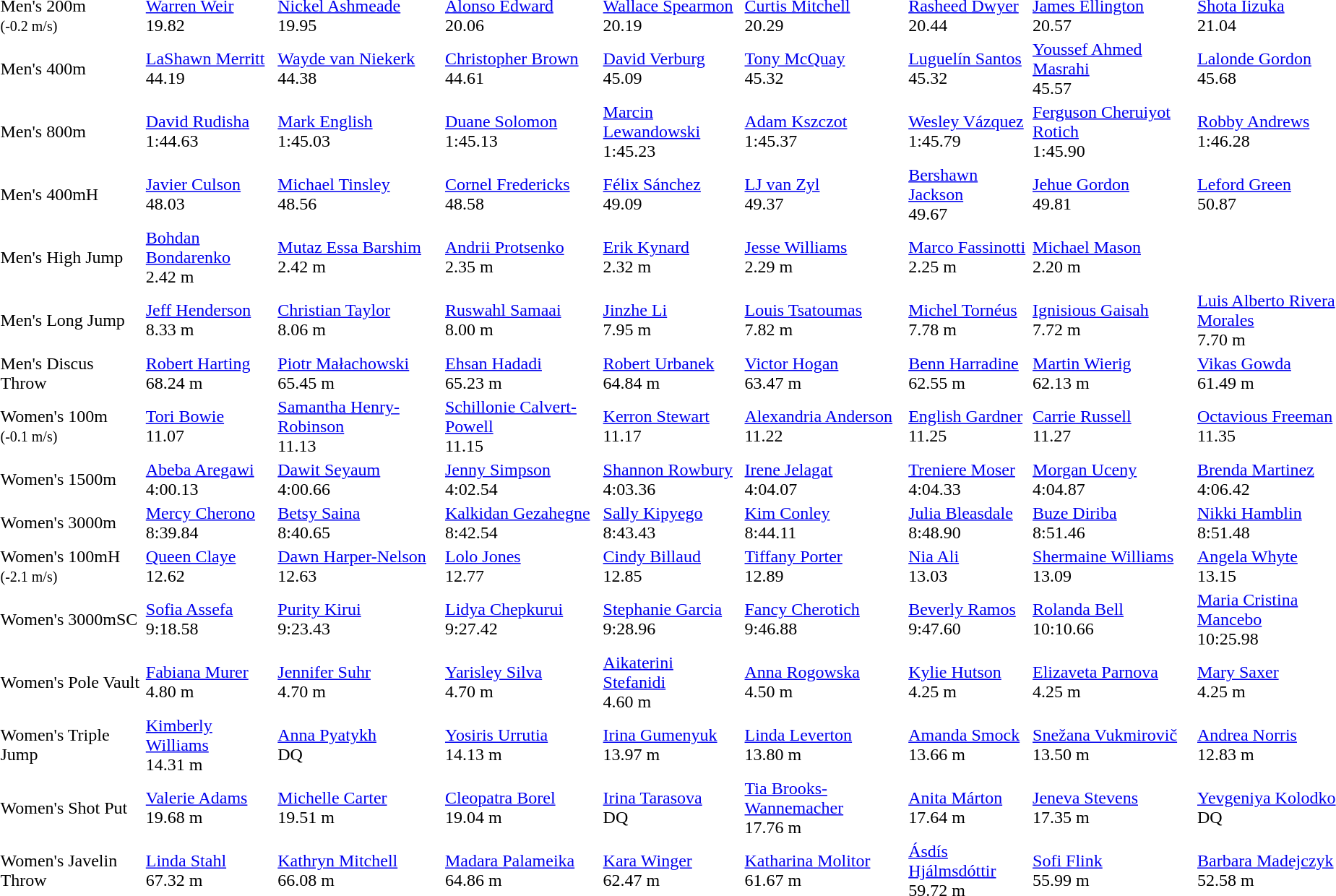<table>
<tr>
<td>Men's 200m<br><small>(-0.2 m/s)</small></td>
<td><a href='#'>Warren Weir</a><br>  19.82</td>
<td><a href='#'>Nickel Ashmeade</a><br>  19.95</td>
<td><a href='#'>Alonso Edward</a><br>  20.06</td>
<td><a href='#'>Wallace Spearmon</a><br>  20.19</td>
<td><a href='#'>Curtis Mitchell</a><br>  20.29</td>
<td><a href='#'>Rasheed Dwyer</a><br>  20.44</td>
<td><a href='#'>James Ellington</a><br>  20.57</td>
<td><a href='#'>Shota Iizuka</a><br>  21.04</td>
</tr>
<tr>
<td>Men's 400m</td>
<td><a href='#'>LaShawn Merritt</a><br>  44.19</td>
<td><a href='#'>Wayde van Niekerk</a><br>  44.38</td>
<td><a href='#'>Christopher Brown</a><br>  44.61</td>
<td><a href='#'>David Verburg</a><br>  45.09</td>
<td><a href='#'>Tony McQuay</a><br>  45.32</td>
<td><a href='#'>Luguelín Santos</a><br>  45.32</td>
<td><a href='#'>Youssef Ahmed Masrahi</a><br>  45.57</td>
<td><a href='#'>Lalonde Gordon</a><br>  45.68</td>
</tr>
<tr>
<td>Men's 800m</td>
<td><a href='#'>David Rudisha</a><br>  1:44.63</td>
<td><a href='#'>Mark English</a><br>  1:45.03</td>
<td><a href='#'>Duane Solomon</a><br>  1:45.13</td>
<td><a href='#'>Marcin Lewandowski</a><br>  1:45.23</td>
<td><a href='#'>Adam Kszczot</a><br>  1:45.37</td>
<td><a href='#'>Wesley Vázquez</a><br>  1:45.79</td>
<td><a href='#'>Ferguson Cheruiyot Rotich</a><br>  1:45.90</td>
<td><a href='#'>Robby Andrews</a><br>  1:46.28</td>
</tr>
<tr>
<td>Men's 400mH</td>
<td><a href='#'>Javier Culson</a><br>  48.03</td>
<td><a href='#'>Michael Tinsley</a><br>  48.56</td>
<td><a href='#'>Cornel Fredericks</a><br>  48.58</td>
<td><a href='#'>Félix Sánchez</a><br>  49.09</td>
<td><a href='#'>LJ van Zyl</a><br>  49.37</td>
<td><a href='#'>Bershawn Jackson</a><br>  49.67</td>
<td><a href='#'>Jehue Gordon</a><br>  49.81</td>
<td><a href='#'>Leford Green</a><br>  50.87</td>
</tr>
<tr>
<td>Men's High Jump</td>
<td><a href='#'>Bohdan Bondarenko</a><br>  2.42 m</td>
<td><a href='#'>Mutaz Essa Barshim</a><br>  2.42 m</td>
<td><a href='#'>Andrii Protsenko</a><br>  2.35 m</td>
<td><a href='#'>Erik Kynard</a><br>  2.32 m</td>
<td><a href='#'>Jesse Williams</a><br>  2.29 m</td>
<td><a href='#'>Marco Fassinotti</a><br>  2.25 m</td>
<td><a href='#'>Michael Mason</a><br>  2.20 m</td>
</tr>
<tr>
<td>Men's Long Jump</td>
<td><a href='#'>Jeff Henderson</a><br>  8.33 m</td>
<td><a href='#'>Christian Taylor</a><br>  8.06 m</td>
<td><a href='#'>Ruswahl Samaai</a><br>  8.00 m</td>
<td><a href='#'>Jinzhe Li</a><br>  7.95 m</td>
<td><a href='#'>Louis Tsatoumas</a><br>  7.82 m</td>
<td><a href='#'>Michel Tornéus</a><br>  7.78 m</td>
<td><a href='#'>Ignisious Gaisah</a><br>  7.72 m</td>
<td><a href='#'>Luis Alberto Rivera Morales</a><br>  7.70 m</td>
</tr>
<tr>
<td>Men's Discus Throw</td>
<td><a href='#'>Robert Harting</a><br>  68.24 m</td>
<td><a href='#'>Piotr Małachowski</a><br>  65.45 m</td>
<td><a href='#'>Ehsan Hadadi</a><br>  65.23 m</td>
<td><a href='#'>Robert Urbanek</a><br>  64.84 m</td>
<td><a href='#'>Victor Hogan</a><br>  63.47 m</td>
<td><a href='#'>Benn Harradine</a><br>  62.55 m</td>
<td><a href='#'>Martin Wierig</a><br>  62.13 m</td>
<td><a href='#'>Vikas Gowda</a><br>  61.49 m</td>
</tr>
<tr>
<td>Women's 100m<br><small>(-0.1 m/s)</small></td>
<td><a href='#'>Tori Bowie</a><br>  11.07</td>
<td><a href='#'>Samantha Henry-Robinson</a><br>  11.13</td>
<td><a href='#'>Schillonie Calvert-Powell</a><br>  11.15</td>
<td><a href='#'>Kerron Stewart</a><br>  11.17</td>
<td><a href='#'>Alexandria Anderson</a><br>  11.22</td>
<td><a href='#'>English Gardner</a><br>  11.25</td>
<td><a href='#'>Carrie Russell</a><br>  11.27</td>
<td><a href='#'>Octavious Freeman</a><br>  11.35</td>
</tr>
<tr>
<td>Women's 1500m</td>
<td><a href='#'>Abeba Aregawi</a><br>  4:00.13</td>
<td><a href='#'>Dawit Seyaum</a><br>  4:00.66</td>
<td><a href='#'>Jenny Simpson</a><br>  4:02.54</td>
<td><a href='#'>Shannon Rowbury</a><br>  4:03.36</td>
<td><a href='#'>Irene Jelagat</a><br>  4:04.07</td>
<td><a href='#'>Treniere Moser</a><br>  4:04.33</td>
<td><a href='#'>Morgan Uceny</a><br>  4:04.87</td>
<td><a href='#'>Brenda Martinez</a><br>  4:06.42</td>
</tr>
<tr>
<td>Women's 3000m</td>
<td><a href='#'>Mercy Cherono</a><br>  8:39.84</td>
<td><a href='#'>Betsy Saina</a><br>  8:40.65</td>
<td><a href='#'>Kalkidan Gezahegne</a><br>  8:42.54</td>
<td><a href='#'>Sally Kipyego</a><br>  8:43.43</td>
<td><a href='#'>Kim Conley</a><br>  8:44.11</td>
<td><a href='#'>Julia Bleasdale</a><br>  8:48.90</td>
<td><a href='#'>Buze Diriba</a><br>  8:51.46</td>
<td><a href='#'>Nikki Hamblin</a><br>  8:51.48</td>
</tr>
<tr>
<td>Women's 100mH<br><small>(-2.1 m/s)</small></td>
<td><a href='#'>Queen Claye</a><br>  12.62</td>
<td><a href='#'>Dawn Harper-Nelson</a><br>  12.63</td>
<td><a href='#'>Lolo Jones</a><br>  12.77</td>
<td><a href='#'>Cindy Billaud</a><br>  12.85</td>
<td><a href='#'>Tiffany Porter</a><br>  12.89</td>
<td><a href='#'>Nia Ali</a><br>  13.03</td>
<td><a href='#'>Shermaine Williams</a><br>  13.09</td>
<td><a href='#'>Angela Whyte</a><br>  13.15</td>
</tr>
<tr>
<td>Women's 3000mSC</td>
<td><a href='#'>Sofia Assefa</a><br>  9:18.58</td>
<td><a href='#'>Purity Kirui</a><br>  9:23.43</td>
<td><a href='#'>Lidya Chepkurui</a><br>  9:27.42</td>
<td><a href='#'>Stephanie Garcia</a><br>  9:28.96</td>
<td><a href='#'>Fancy Cherotich</a><br>  9:46.88</td>
<td><a href='#'>Beverly Ramos</a><br>  9:47.60</td>
<td><a href='#'>Rolanda Bell</a><br>  10:10.66</td>
<td><a href='#'>Maria Cristina Mancebo</a><br>  10:25.98</td>
</tr>
<tr>
<td>Women's Pole Vault</td>
<td><a href='#'>Fabiana Murer</a><br>  4.80 m</td>
<td><a href='#'>Jennifer Suhr</a><br>  4.70 m</td>
<td><a href='#'>Yarisley Silva</a><br>  4.70 m</td>
<td><a href='#'>Aikaterini Stefanidi</a><br>  4.60 m</td>
<td><a href='#'>Anna Rogowska</a><br>  4.50 m</td>
<td><a href='#'>Kylie Hutson</a><br>  4.25 m</td>
<td><a href='#'>Elizaveta Parnova</a><br>  4.25 m</td>
<td><a href='#'>Mary Saxer</a><br>  4.25 m</td>
</tr>
<tr>
<td>Women's Triple Jump</td>
<td><a href='#'>Kimberly Williams</a><br>  14.31 m</td>
<td><a href='#'>Anna Pyatykh</a><br>  DQ</td>
<td><a href='#'>Yosiris Urrutia</a><br>  14.13 m</td>
<td><a href='#'>Irina Gumenyuk</a><br>  13.97 m</td>
<td><a href='#'>Linda Leverton</a><br>  13.80 m</td>
<td><a href='#'>Amanda Smock</a><br>  13.66 m</td>
<td><a href='#'>Snežana Vukmirovič</a><br>  13.50 m</td>
<td><a href='#'>Andrea Norris</a><br>  12.83 m</td>
</tr>
<tr>
<td>Women's Shot Put</td>
<td><a href='#'>Valerie Adams</a><br>  19.68 m</td>
<td><a href='#'>Michelle Carter</a><br>  19.51 m</td>
<td><a href='#'>Cleopatra Borel</a><br>  19.04 m</td>
<td><a href='#'>Irina Tarasova</a><br>  DQ</td>
<td><a href='#'>Tia Brooks-Wannemacher</a><br>  17.76 m</td>
<td><a href='#'>Anita Márton</a><br>  17.64 m</td>
<td><a href='#'>Jeneva Stevens</a><br>  17.35 m</td>
<td><a href='#'>Yevgeniya Kolodko</a><br>  DQ</td>
</tr>
<tr>
<td>Women's Javelin Throw</td>
<td><a href='#'>Linda Stahl</a><br>  67.32 m</td>
<td><a href='#'>Kathryn Mitchell</a><br>  66.08 m</td>
<td><a href='#'>Madara Palameika</a><br>  64.86 m</td>
<td><a href='#'>Kara Winger</a><br>  62.47 m</td>
<td><a href='#'>Katharina Molitor</a><br>  61.67 m</td>
<td><a href='#'>Ásdís Hjálmsdóttir</a><br>  59.72 m</td>
<td><a href='#'>Sofi Flink</a><br>  55.99 m</td>
<td><a href='#'>Barbara Madejczyk</a><br>  52.58 m</td>
</tr>
</table>
